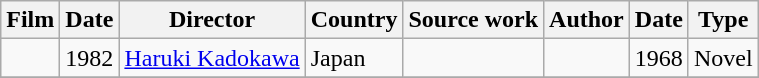<table class="wikitable sortable">
<tr>
<th>Film</th>
<th>Date</th>
<th>Director</th>
<th>Country</th>
<th>Source work</th>
<th>Author</th>
<th>Date</th>
<th>Type</th>
</tr>
<tr>
<td><em></em></td>
<td>1982</td>
<td><a href='#'>Haruki Kadokawa</a></td>
<td>Japan</td>
<td><em></em></td>
<td></td>
<td>1968</td>
<td>Novel</td>
</tr>
<tr>
</tr>
</table>
